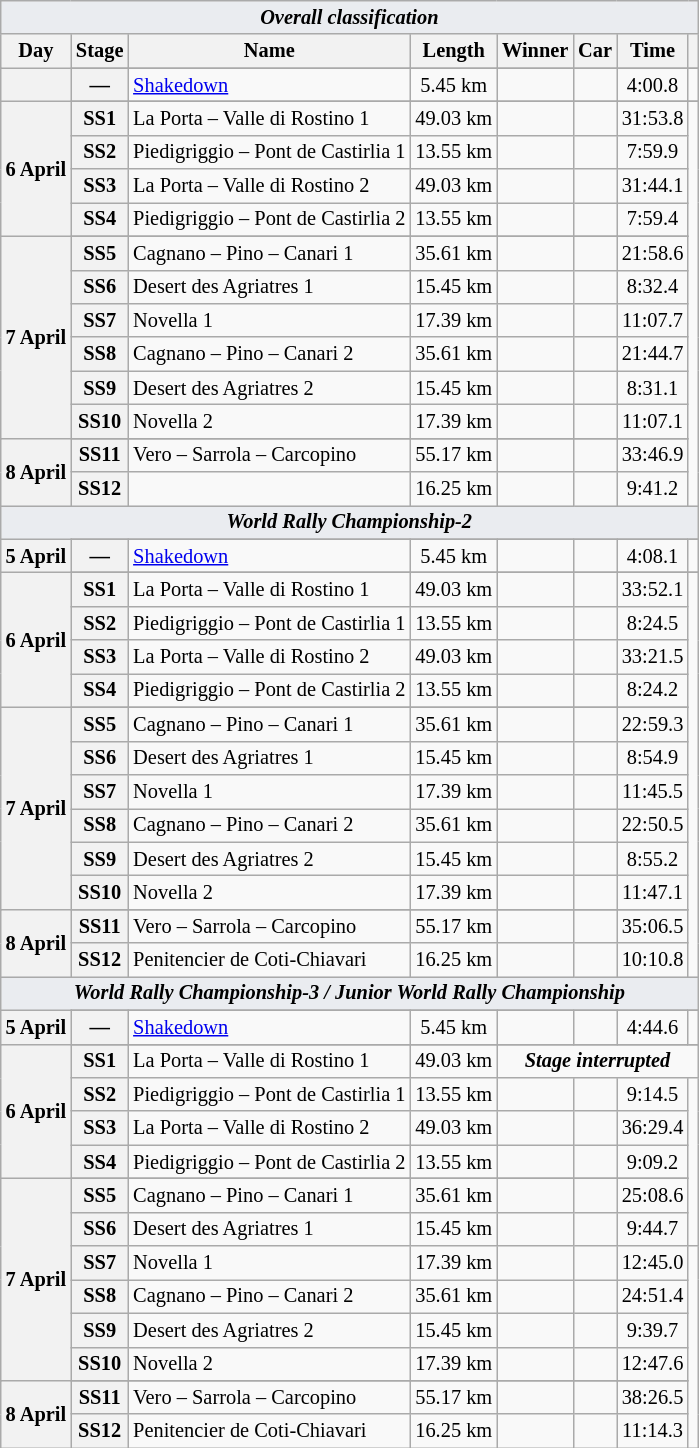<table class="wikitable" style="font-size: 85%;">
<tr>
<td style="background-color:#EAECF0; text-align:center" colspan="8"><strong><em>Overall classification</em></strong></td>
</tr>
<tr>
<th>Day</th>
<th>Stage</th>
<th>Name</th>
<th>Length</th>
<th>Winner</th>
<th>Car</th>
<th>Time</th>
<th></th>
</tr>
<tr>
<th rowspan="2"></th>
</tr>
<tr>
<th>—</th>
<td><a href='#'>Shakedown</a></td>
<td align="center">5.45 km</td>
<td></td>
<td></td>
<td align="center">4:00.8</td>
<td></td>
</tr>
<tr>
<th rowspan="5">6 April</th>
</tr>
<tr>
<th>SS1</th>
<td>La Porta – Valle di Rostino 1</td>
<td align="center">49.03 km</td>
<td></td>
<td></td>
<td align="center">31:53.8</td>
<td rowspan="14"></td>
</tr>
<tr>
<th>SS2</th>
<td>Piedigriggio – Pont de Castirlia 1</td>
<td align="center">13.55 km</td>
<td></td>
<td></td>
<td align="center">7:59.9</td>
</tr>
<tr>
<th>SS3</th>
<td>La Porta – Valle di Rostino 2</td>
<td align="center">49.03 km</td>
<td></td>
<td></td>
<td align="center">31:44.1</td>
</tr>
<tr>
<th>SS4</th>
<td>Piedigriggio – Pont de Castirlia 2</td>
<td align="center">13.55 km</td>
<td></td>
<td></td>
<td align="center">7:59.4</td>
</tr>
<tr>
<th rowspan="7">7 April</th>
</tr>
<tr>
<th>SS5</th>
<td>Cagnano – Pino – Canari 1</td>
<td align="center">35.61 km</td>
<td></td>
<td></td>
<td align="center">21:58.6</td>
</tr>
<tr>
<th>SS6</th>
<td>Desert des Agriatres 1</td>
<td align="center">15.45 km</td>
<td></td>
<td></td>
<td align="center">8:32.4</td>
</tr>
<tr>
<th>SS7</th>
<td>Novella 1</td>
<td align="center">17.39 km</td>
<td></td>
<td></td>
<td align="center">11:07.7</td>
</tr>
<tr>
<th>SS8</th>
<td>Cagnano – Pino – Canari 2</td>
<td align="center">35.61 km</td>
<td></td>
<td></td>
<td align="center">21:44.7</td>
</tr>
<tr>
<th>SS9</th>
<td>Desert des Agriatres 2</td>
<td align="center">15.45 km</td>
<td></td>
<td></td>
<td align="center">8:31.1</td>
</tr>
<tr>
<th>SS10</th>
<td>Novella 2</td>
<td align="center">17.39 km</td>
<td></td>
<td></td>
<td align="center">11:07.1</td>
</tr>
<tr>
<th rowspan="3">8 April</th>
</tr>
<tr>
<th>SS11</th>
<td>Vero – Sarrola – Carcopino</td>
<td align="center">55.17 km</td>
<td></td>
<td></td>
<td align="center">33:46.9</td>
</tr>
<tr>
<th>SS12</th>
<td></td>
<td align="center">16.25 km</td>
<td></td>
<td></td>
<td align="center">9:41.2</td>
</tr>
<tr>
<td style="background-color:#EAECF0; text-align:center" colspan="8"><strong><em>World Rally Championship-2</em></strong></td>
</tr>
<tr>
<th rowspan="2">5 April</th>
</tr>
<tr>
<th>—</th>
<td><a href='#'>Shakedown</a></td>
<td align="center">5.45 km</td>
<td></td>
<td></td>
<td align="center">4:08.1</td>
<td></td>
</tr>
<tr>
<th rowspan="5">6 April</th>
</tr>
<tr>
<th>SS1</th>
<td>La Porta – Valle di Rostino 1</td>
<td align="center">49.03 km</td>
<td></td>
<td></td>
<td align="center">33:52.1</td>
<td rowspan="14"></td>
</tr>
<tr>
<th>SS2</th>
<td>Piedigriggio – Pont de Castirlia 1</td>
<td align="center">13.55 km</td>
<td></td>
<td></td>
<td align="center">8:24.5</td>
</tr>
<tr>
<th>SS3</th>
<td>La Porta – Valle di Rostino 2</td>
<td align="center">49.03 km</td>
<td></td>
<td></td>
<td align="center">33:21.5</td>
</tr>
<tr>
<th>SS4</th>
<td>Piedigriggio – Pont de Castirlia 2</td>
<td align="center">13.55 km</td>
<td></td>
<td></td>
<td align="center">8:24.2</td>
</tr>
<tr>
<th rowspan="7">7 April</th>
</tr>
<tr>
<th>SS5</th>
<td>Cagnano – Pino – Canari 1</td>
<td align="center">35.61 km</td>
<td></td>
<td></td>
<td align="center">22:59.3</td>
</tr>
<tr>
<th>SS6</th>
<td>Desert des Agriatres 1</td>
<td align="center">15.45 km</td>
<td></td>
<td></td>
<td align="center">8:54.9</td>
</tr>
<tr>
<th>SS7</th>
<td>Novella 1</td>
<td align="center">17.39 km</td>
<td></td>
<td></td>
<td align="center">11:45.5</td>
</tr>
<tr>
<th>SS8</th>
<td>Cagnano – Pino – Canari 2</td>
<td align="center">35.61 km</td>
<td></td>
<td></td>
<td align="center">22:50.5</td>
</tr>
<tr>
<th>SS9</th>
<td>Desert des Agriatres 2</td>
<td align="center">15.45 km</td>
<td></td>
<td></td>
<td align="center">8:55.2</td>
</tr>
<tr>
<th>SS10</th>
<td>Novella 2</td>
<td align="center">17.39 km</td>
<td></td>
<td></td>
<td align="center">11:47.1</td>
</tr>
<tr>
<th rowspan="3">8 April</th>
</tr>
<tr>
<th>SS11</th>
<td>Vero – Sarrola – Carcopino</td>
<td align="center">55.17 km</td>
<td></td>
<td></td>
<td align="center">35:06.5</td>
</tr>
<tr>
<th>SS12</th>
<td>Penitencier de Coti-Chiavari</td>
<td align="center">16.25 km</td>
<td></td>
<td></td>
<td align="center">10:10.8</td>
</tr>
<tr>
<td style="background-color:#EAECF0; text-align:center" colspan="8"><strong><em>World Rally Championship-3 / Junior World Rally Championship</em></strong></td>
</tr>
<tr>
<th rowspan="2">5 April</th>
</tr>
<tr>
<th>—</th>
<td><a href='#'>Shakedown</a></td>
<td align="center">5.45 km</td>
<td></td>
<td></td>
<td align="center">4:44.6</td>
<td></td>
</tr>
<tr>
<th rowspan="5">6 April</th>
</tr>
<tr>
<th>SS1</th>
<td>La Porta – Valle di Rostino 1</td>
<td align="center">49.03 km</td>
<td colspan="4" align="center"><strong><em>Stage interrupted</em></strong></td>
</tr>
<tr>
<th>SS2</th>
<td>Piedigriggio – Pont de Castirlia 1</td>
<td align="center">13.55 km</td>
<td></td>
<td></td>
<td align="center">9:14.5</td>
<td rowspan="6"></td>
</tr>
<tr>
<th>SS3</th>
<td>La Porta – Valle di Rostino 2</td>
<td align="center">49.03 km</td>
<td></td>
<td></td>
<td align="center">36:29.4</td>
</tr>
<tr>
<th>SS4</th>
<td>Piedigriggio – Pont de Castirlia 2</td>
<td align="center">13.55 km</td>
<td></td>
<td></td>
<td align="center">9:09.2</td>
</tr>
<tr>
<th rowspan="7">7 April</th>
</tr>
<tr>
<th>SS5</th>
<td>Cagnano – Pino – Canari 1</td>
<td align="center">35.61 km</td>
<td></td>
<td></td>
<td align="center">25:08.6</td>
</tr>
<tr>
<th>SS6</th>
<td>Desert des Agriatres 1</td>
<td align="center">15.45 km</td>
<td></td>
<td></td>
<td align="center">9:44.7</td>
</tr>
<tr>
<th>SS7</th>
<td>Novella 1</td>
<td align="center">17.39 km</td>
<td></td>
<td></td>
<td align="center">12:45.0</td>
<td rowspan="7"></td>
</tr>
<tr>
<th>SS8</th>
<td>Cagnano – Pino – Canari 2</td>
<td align="center">35.61 km</td>
<td></td>
<td></td>
<td align="center">24:51.4</td>
</tr>
<tr>
<th>SS9</th>
<td>Desert des Agriatres 2</td>
<td align="center">15.45 km</td>
<td></td>
<td></td>
<td align="center">9:39.7</td>
</tr>
<tr>
<th>SS10</th>
<td>Novella 2</td>
<td align="center">17.39 km</td>
<td></td>
<td></td>
<td align="center">12:47.6</td>
</tr>
<tr>
<th rowspan="3">8 April</th>
</tr>
<tr>
<th>SS11</th>
<td>Vero – Sarrola – Carcopino</td>
<td align="center">55.17 km</td>
<td></td>
<td></td>
<td align="center">38:26.5</td>
</tr>
<tr>
<th>SS12</th>
<td>Penitencier de Coti-Chiavari</td>
<td align="center">16.25 km</td>
<td></td>
<td></td>
<td align="center">11:14.3</td>
</tr>
</table>
